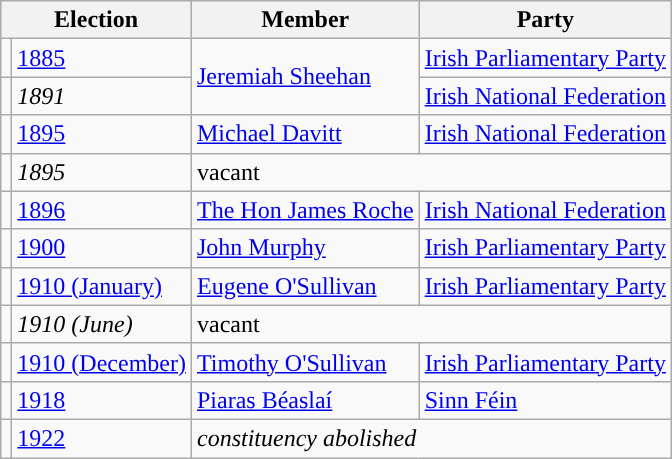<table class="wikitable">
<tr>
<th colspan="2">Election</th>
<th>Member </th>
<th>Party</th>
</tr>
<tr>
<td style="background-color: "></td>
<td><a href='#'>1885</a></td>
<td rowspan="2"><a href='#'>Jeremiah Sheehan</a></td>
<td><a href='#'>Irish Parliamentary Party</a></td>
</tr>
<tr>
<td style="background-color: "></td>
<td><em>1891</em></td>
<td><a href='#'>Irish National Federation</a></td>
</tr>
<tr>
<td style="background-color: "></td>
<td><a href='#'>1895</a></td>
<td><a href='#'>Michael Davitt</a></td>
<td><a href='#'>Irish National Federation</a></td>
</tr>
<tr>
<td></td>
<td><em>1895</em></td>
<td colspan="2">vacant</td>
</tr>
<tr>
<td style="background-color: "></td>
<td><a href='#'>1896</a></td>
<td><a href='#'>The Hon James Roche</a></td>
<td><a href='#'>Irish National Federation</a></td>
</tr>
<tr>
<td style="background-color: "></td>
<td><a href='#'>1900</a></td>
<td><a href='#'>John Murphy</a></td>
<td><a href='#'>Irish Parliamentary Party</a></td>
</tr>
<tr>
<td style="background-color: "></td>
<td><a href='#'>1910 (January)</a></td>
<td><a href='#'>Eugene O'Sullivan</a></td>
<td><a href='#'>Irish Parliamentary Party</a></td>
</tr>
<tr>
<td></td>
<td><em>1910 (June)</em></td>
<td colspan="2">vacant</td>
</tr>
<tr>
<td style="background-color: "></td>
<td><a href='#'>1910 (December)</a></td>
<td><a href='#'>Timothy O'Sullivan</a></td>
<td><a href='#'>Irish Parliamentary Party</a></td>
</tr>
<tr>
<td style="background-color: "></td>
<td><a href='#'>1918</a></td>
<td><a href='#'>Piaras Béaslaí</a></td>
<td><a href='#'>Sinn Féin</a></td>
</tr>
<tr>
<td></td>
<td><a href='#'>1922</a></td>
<td colspan="2"><em>constituency abolished</em></td>
</tr>
</table>
